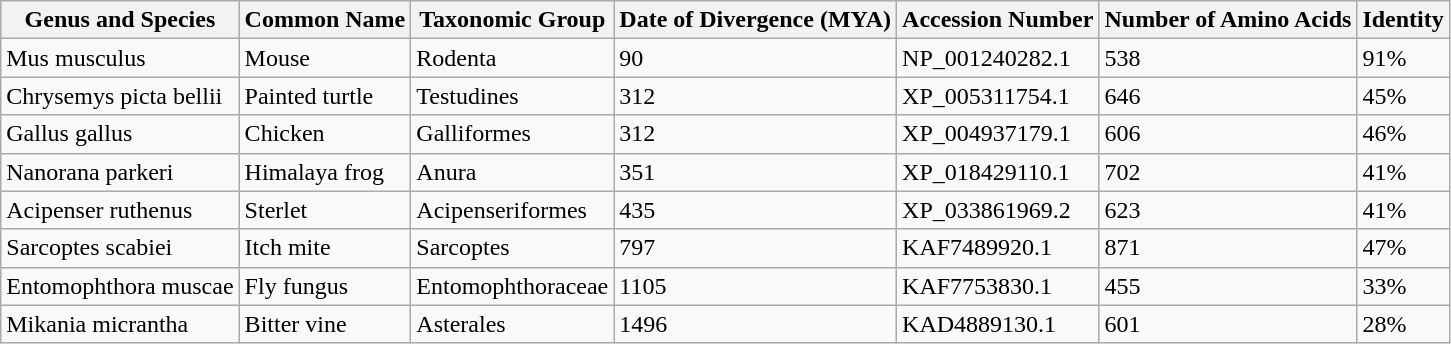<table class="wikitable">
<tr>
<th>Genus and Species</th>
<th>Common Name</th>
<th>Taxonomic Group</th>
<th>Date of Divergence (MYA)</th>
<th>Accession Number</th>
<th>Number of Amino Acids</th>
<th>Identity</th>
</tr>
<tr>
<td>Mus musculus</td>
<td>Mouse</td>
<td>Rodenta</td>
<td>90</td>
<td>NP_001240282.1</td>
<td>538</td>
<td>91%</td>
</tr>
<tr>
<td>Chrysemys picta bellii</td>
<td>Painted turtle</td>
<td>Testudines</td>
<td>312</td>
<td>XP_005311754.1</td>
<td>646</td>
<td>45%</td>
</tr>
<tr>
<td>Gallus gallus</td>
<td>Chicken</td>
<td>Galliformes</td>
<td>312</td>
<td>XP_004937179.1</td>
<td>606</td>
<td>46%</td>
</tr>
<tr>
<td>Nanorana parkeri</td>
<td>Himalaya frog</td>
<td>Anura</td>
<td>351</td>
<td>XP_018429110.1</td>
<td>702</td>
<td>41%</td>
</tr>
<tr>
<td>Acipenser ruthenus</td>
<td>Sterlet</td>
<td>Acipenseriformes</td>
<td>435</td>
<td>XP_033861969.2</td>
<td>623</td>
<td>41%</td>
</tr>
<tr>
<td>Sarcoptes scabiei</td>
<td>Itch mite</td>
<td>Sarcoptes</td>
<td>797</td>
<td>KAF7489920.1</td>
<td>871</td>
<td>47%</td>
</tr>
<tr>
<td>Entomophthora muscae</td>
<td>Fly fungus</td>
<td>Entomophthoraceae</td>
<td>1105</td>
<td>KAF7753830.1</td>
<td>455</td>
<td>33%</td>
</tr>
<tr>
<td>Mikania micrantha</td>
<td>Bitter vine</td>
<td>Asterales</td>
<td>1496</td>
<td>KAD4889130.1</td>
<td>601</td>
<td>28%</td>
</tr>
</table>
